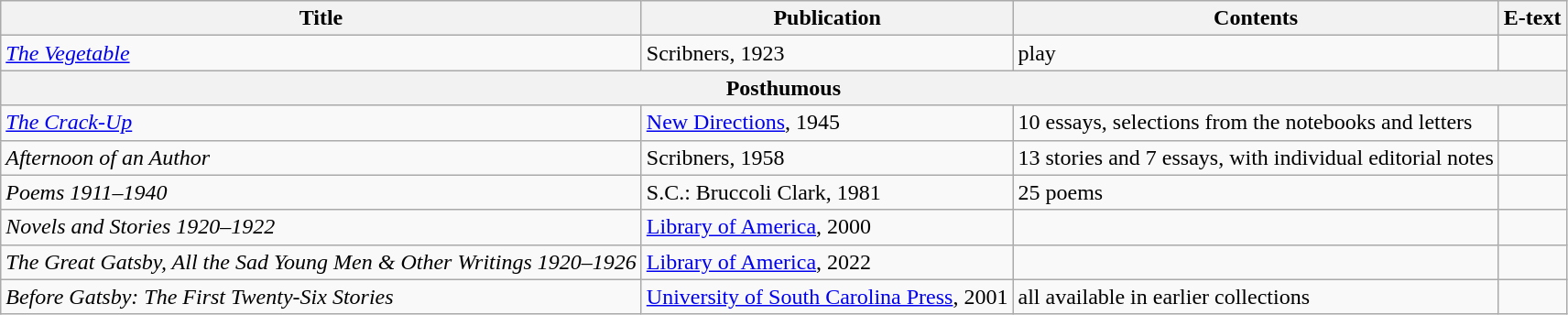<table class="wikitable">
<tr>
<th>Title</th>
<th>Publication</th>
<th>Contents</th>
<th>E-text</th>
</tr>
<tr>
<td><em><a href='#'>The Vegetable</a></em></td>
<td>Scribners, 1923</td>
<td>play</td>
<td></td>
</tr>
<tr>
<th colspan="4">Posthumous</th>
</tr>
<tr>
<td><em><a href='#'>The Crack-Up</a></em></td>
<td><a href='#'>New Directions</a>, 1945</td>
<td>10 essays, selections from the notebooks and letters</td>
<td></td>
</tr>
<tr>
<td><em>Afternoon of an Author</em></td>
<td>Scribners, 1958</td>
<td>13 stories and 7 essays, with individual editorial notes</td>
<td></td>
</tr>
<tr>
<td><em>Poems 1911–1940</em></td>
<td>S.C.: Bruccoli Clark, 1981</td>
<td>25 poems</td>
<td></td>
</tr>
<tr>
<td><em>Novels and Stories 1920–1922</em></td>
<td><a href='#'>Library of America</a>, 2000</td>
<td></td>
<td></td>
</tr>
<tr>
<td><em>The Great Gatsby, All the Sad Young Men & Other Writings 1920–1926</em></td>
<td><a href='#'>Library of America</a>, 2022</td>
<td></td>
<td></td>
</tr>
<tr>
<td><em>Before Gatsby: The First Twenty-Six Stories</em></td>
<td><a href='#'>University of South Carolina Press</a>, 2001</td>
<td>all available in earlier collections</td>
<td></td>
</tr>
</table>
